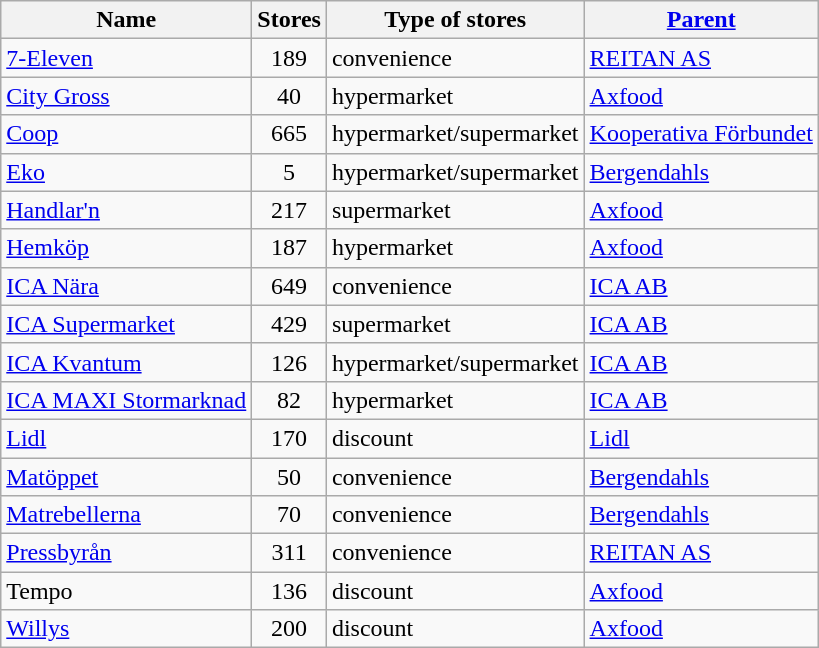<table class="wikitable sortable">
<tr>
<th>Name</th>
<th>Stores</th>
<th>Type of stores</th>
<th><a href='#'>Parent</a></th>
</tr>
<tr>
<td><a href='#'>7-Eleven</a></td>
<td align="center">189</td>
<td>convenience</td>
<td><a href='#'>REITAN AS</a></td>
</tr>
<tr>
<td><a href='#'>City Gross</a></td>
<td align="center">40</td>
<td>hypermarket</td>
<td><a href='#'>Axfood</a></td>
</tr>
<tr>
<td><a href='#'>Coop</a></td>
<td align="center">665</td>
<td>hypermarket/supermarket</td>
<td><a href='#'>Kooperativa Förbundet</a></td>
</tr>
<tr>
<td><a href='#'>Eko</a></td>
<td align="center">5</td>
<td>hypermarket/supermarket</td>
<td><a href='#'>Bergendahls</a></td>
</tr>
<tr>
<td><a href='#'>Handlar'n</a></td>
<td align="center">217</td>
<td>supermarket</td>
<td><a href='#'>Axfood</a></td>
</tr>
<tr>
<td><a href='#'>Hemköp</a></td>
<td align="center">187</td>
<td>hypermarket</td>
<td><a href='#'>Axfood</a></td>
</tr>
<tr>
<td><a href='#'>ICA Nära</a></td>
<td align="center">649</td>
<td>convenience</td>
<td><a href='#'>ICA AB</a></td>
</tr>
<tr>
<td><a href='#'>ICA Supermarket</a></td>
<td align="center">429</td>
<td>supermarket</td>
<td><a href='#'>ICA AB</a></td>
</tr>
<tr>
<td><a href='#'>ICA Kvantum</a></td>
<td align="center">126</td>
<td>hypermarket/supermarket</td>
<td><a href='#'>ICA AB</a></td>
</tr>
<tr>
<td><a href='#'>ICA MAXI Stormarknad</a></td>
<td align="center">82</td>
<td>hypermarket</td>
<td><a href='#'>ICA AB</a></td>
</tr>
<tr>
<td><a href='#'>Lidl</a></td>
<td align="center">170</td>
<td>discount</td>
<td><a href='#'>Lidl</a></td>
</tr>
<tr>
<td><a href='#'>Matöppet</a></td>
<td align="center">50</td>
<td>convenience</td>
<td><a href='#'>Bergendahls</a></td>
</tr>
<tr>
<td><a href='#'>Matrebellerna</a></td>
<td align="center">70</td>
<td>convenience</td>
<td><a href='#'>Bergendahls</a></td>
</tr>
<tr>
<td><a href='#'>Pressbyrån</a></td>
<td align="center">311</td>
<td>convenience</td>
<td><a href='#'>REITAN AS</a></td>
</tr>
<tr>
<td>Tempo</td>
<td align="center">136</td>
<td>discount</td>
<td><a href='#'>Axfood</a></td>
</tr>
<tr>
<td><a href='#'>Willys</a></td>
<td align="center">200</td>
<td>discount</td>
<td><a href='#'>Axfood</a></td>
</tr>
</table>
